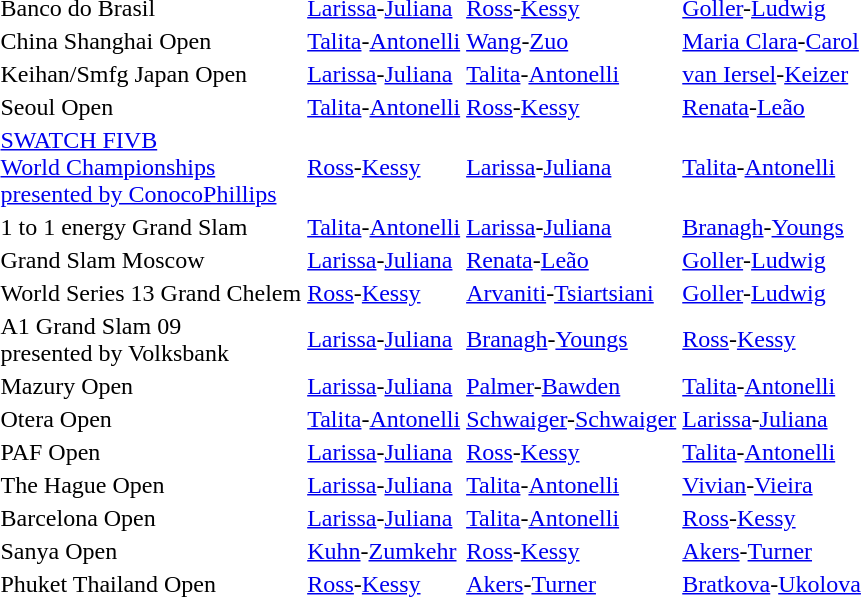<table>
<tr>
<td>Banco do Brasil</td>
<td> <a href='#'>Larissa</a>-<a href='#'>Juliana</a></td>
<td> <a href='#'>Ross</a>-<a href='#'>Kessy</a></td>
<td> <a href='#'>Goller</a>-<a href='#'>Ludwig</a></td>
</tr>
<tr>
<td>China Shanghai Open</td>
<td> <a href='#'>Talita</a>-<a href='#'>Antonelli</a></td>
<td> <a href='#'>Wang</a>-<a href='#'>Zuo</a></td>
<td> <a href='#'>Maria Clara</a>-<a href='#'>Carol</a></td>
</tr>
<tr>
<td>Keihan/Smfg Japan Open</td>
<td> <a href='#'>Larissa</a>-<a href='#'>Juliana</a></td>
<td> <a href='#'>Talita</a>-<a href='#'>Antonelli</a></td>
<td> <a href='#'>van Iersel</a>-<a href='#'>Keizer</a></td>
</tr>
<tr>
<td>Seoul Open</td>
<td> <a href='#'>Talita</a>-<a href='#'>Antonelli</a></td>
<td> <a href='#'>Ross</a>-<a href='#'>Kessy</a></td>
<td> <a href='#'>Renata</a>-<a href='#'>Leão</a></td>
</tr>
<tr>
<td><a href='#'>SWATCH FIVB<br>World Championships<br>presented by ConocoPhillips</a></td>
<td> <a href='#'>Ross</a>-<a href='#'>Kessy</a></td>
<td> <a href='#'>Larissa</a>-<a href='#'>Juliana</a></td>
<td> <a href='#'>Talita</a>-<a href='#'>Antonelli</a></td>
</tr>
<tr>
<td>1 to 1 energy Grand Slam</td>
<td> <a href='#'>Talita</a>-<a href='#'>Antonelli</a></td>
<td> <a href='#'>Larissa</a>-<a href='#'>Juliana</a></td>
<td> <a href='#'>Branagh</a>-<a href='#'>Youngs</a></td>
</tr>
<tr>
<td>Grand Slam Moscow</td>
<td> <a href='#'>Larissa</a>-<a href='#'>Juliana</a></td>
<td> <a href='#'>Renata</a>-<a href='#'>Leão</a></td>
<td> <a href='#'>Goller</a>-<a href='#'>Ludwig</a></td>
</tr>
<tr>
<td>World Series 13 Grand Chelem</td>
<td> <a href='#'>Ross</a>-<a href='#'>Kessy</a></td>
<td> <a href='#'>Arvaniti</a>-<a href='#'>Tsiartsiani</a></td>
<td> <a href='#'>Goller</a>-<a href='#'>Ludwig</a></td>
</tr>
<tr>
<td>A1 Grand Slam 09 <br>presented by Volksbank</td>
<td> <a href='#'>Larissa</a>-<a href='#'>Juliana</a></td>
<td> <a href='#'>Branagh</a>-<a href='#'>Youngs</a></td>
<td> <a href='#'>Ross</a>-<a href='#'>Kessy</a></td>
</tr>
<tr>
<td>Mazury Open</td>
<td> <a href='#'>Larissa</a>-<a href='#'>Juliana</a></td>
<td> <a href='#'>Palmer</a>-<a href='#'>Bawden</a></td>
<td> <a href='#'>Talita</a>-<a href='#'>Antonelli</a></td>
</tr>
<tr>
<td>Otera Open</td>
<td> <a href='#'>Talita</a>-<a href='#'>Antonelli</a></td>
<td> <a href='#'>Schwaiger</a>-<a href='#'>Schwaiger</a></td>
<td> <a href='#'>Larissa</a>-<a href='#'>Juliana</a></td>
</tr>
<tr>
<td>PAF Open</td>
<td> <a href='#'>Larissa</a>-<a href='#'>Juliana</a></td>
<td> <a href='#'>Ross</a>-<a href='#'>Kessy</a></td>
<td> <a href='#'>Talita</a>-<a href='#'>Antonelli</a></td>
</tr>
<tr>
<td>The Hague Open</td>
<td> <a href='#'>Larissa</a>-<a href='#'>Juliana</a></td>
<td> <a href='#'>Talita</a>-<a href='#'>Antonelli</a></td>
<td> <a href='#'>Vivian</a>-<a href='#'>Vieira</a></td>
</tr>
<tr>
<td>Barcelona Open</td>
<td> <a href='#'>Larissa</a>-<a href='#'>Juliana</a></td>
<td> <a href='#'>Talita</a>-<a href='#'>Antonelli</a></td>
<td> <a href='#'>Ross</a>-<a href='#'>Kessy</a></td>
</tr>
<tr>
<td>Sanya Open</td>
<td> <a href='#'>Kuhn</a>-<a href='#'>Zumkehr</a></td>
<td> <a href='#'>Ross</a>-<a href='#'>Kessy</a></td>
<td> <a href='#'>Akers</a>-<a href='#'>Turner</a></td>
</tr>
<tr>
<td>Phuket Thailand Open</td>
<td> <a href='#'>Ross</a>-<a href='#'>Kessy</a></td>
<td> <a href='#'>Akers</a>-<a href='#'>Turner</a></td>
<td> <a href='#'>Bratkova</a>-<a href='#'>Ukolova</a></td>
</tr>
</table>
